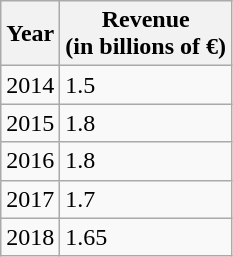<table class="wikitable">
<tr>
<th>Year</th>
<th>Revenue<br>(in billions of €)</th>
</tr>
<tr>
<td>2014</td>
<td>1.5</td>
</tr>
<tr>
<td>2015</td>
<td>1.8</td>
</tr>
<tr>
<td>2016</td>
<td>1.8</td>
</tr>
<tr>
<td>2017</td>
<td>1.7</td>
</tr>
<tr>
<td>2018</td>
<td>1.65</td>
</tr>
</table>
